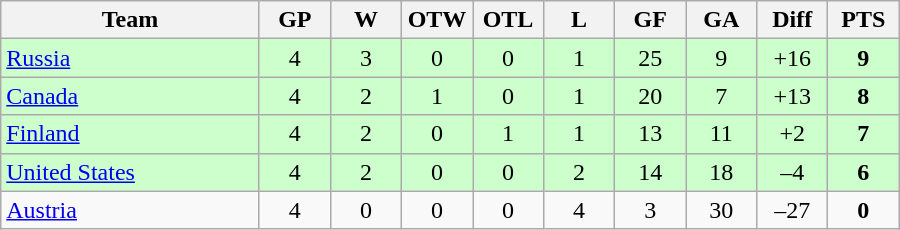<table class="wikitable" style="text-align:center;">
<tr>
<th width=165>Team</th>
<th width=40>GP</th>
<th width=40>W</th>
<th width=40>OTW</th>
<th width=40>OTL</th>
<th width=40>L</th>
<th width=40>GF</th>
<th width=40>GA</th>
<th width=40>Diff</th>
<th width=40>PTS</th>
</tr>
<tr bgcolor=#ccffcc>
<td style="text-align:left;"> <a href='#'>Russia</a></td>
<td>4</td>
<td>3</td>
<td>0</td>
<td>0</td>
<td>1</td>
<td>25</td>
<td>9</td>
<td>+16</td>
<td><strong>9</strong></td>
</tr>
<tr bgcolor=#ccffcc>
<td style="text-align:left;"> <a href='#'>Canada</a></td>
<td>4</td>
<td>2</td>
<td>1</td>
<td>0</td>
<td>1</td>
<td>20</td>
<td>7</td>
<td>+13</td>
<td><strong>8</strong></td>
</tr>
<tr bgcolor=#ccffcc>
<td style="text-align:left;"> <a href='#'>Finland</a></td>
<td>4</td>
<td>2</td>
<td>0</td>
<td>1</td>
<td>1</td>
<td>13</td>
<td>11</td>
<td>+2</td>
<td><strong>7</strong></td>
</tr>
<tr bgcolor=#ccffcc>
<td style="text-align:left;"> <a href='#'>United States</a></td>
<td>4</td>
<td>2</td>
<td>0</td>
<td>0</td>
<td>2</td>
<td>14</td>
<td>18</td>
<td>–4</td>
<td><strong>6</strong></td>
</tr>
<tr>
<td style="text-align:left;"> <a href='#'>Austria</a></td>
<td>4</td>
<td>0</td>
<td>0</td>
<td>0</td>
<td>4</td>
<td>3</td>
<td>30</td>
<td>–27</td>
<td><strong>0</strong></td>
</tr>
</table>
